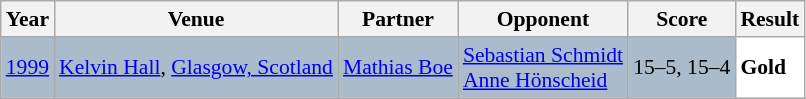<table class="sortable wikitable" style="font-size: 90%;">
<tr>
<th>Year</th>
<th>Venue</th>
<th>Partner</th>
<th>Opponent</th>
<th>Score</th>
<th>Result</th>
</tr>
<tr style="background:#AABBCC">
<td align="center"><a href='#'>1999</a></td>
<td align="left"><a href='#'>Kelvin Hall</a>, <a href='#'>Glasgow, Scotland</a></td>
<td align="left"> <a href='#'>Mathias Boe</a></td>
<td align="left"> <a href='#'>Sebastian Schmidt</a> <br>  <a href='#'>Anne Hönscheid</a></td>
<td align="left">15–5, 15–4</td>
<td style="text-align:left; background:white"> <strong>Gold</strong></td>
</tr>
</table>
